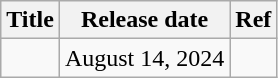<table class="wikitable plainrowheaders" style="text-align:center;">
<tr>
<th scope="col">Title</th>
<th scope="col">Release date</th>
<th scope="col">Ref</th>
</tr>
<tr>
<td></td>
<td>August 14, 2024</td>
<td></td>
</tr>
</table>
